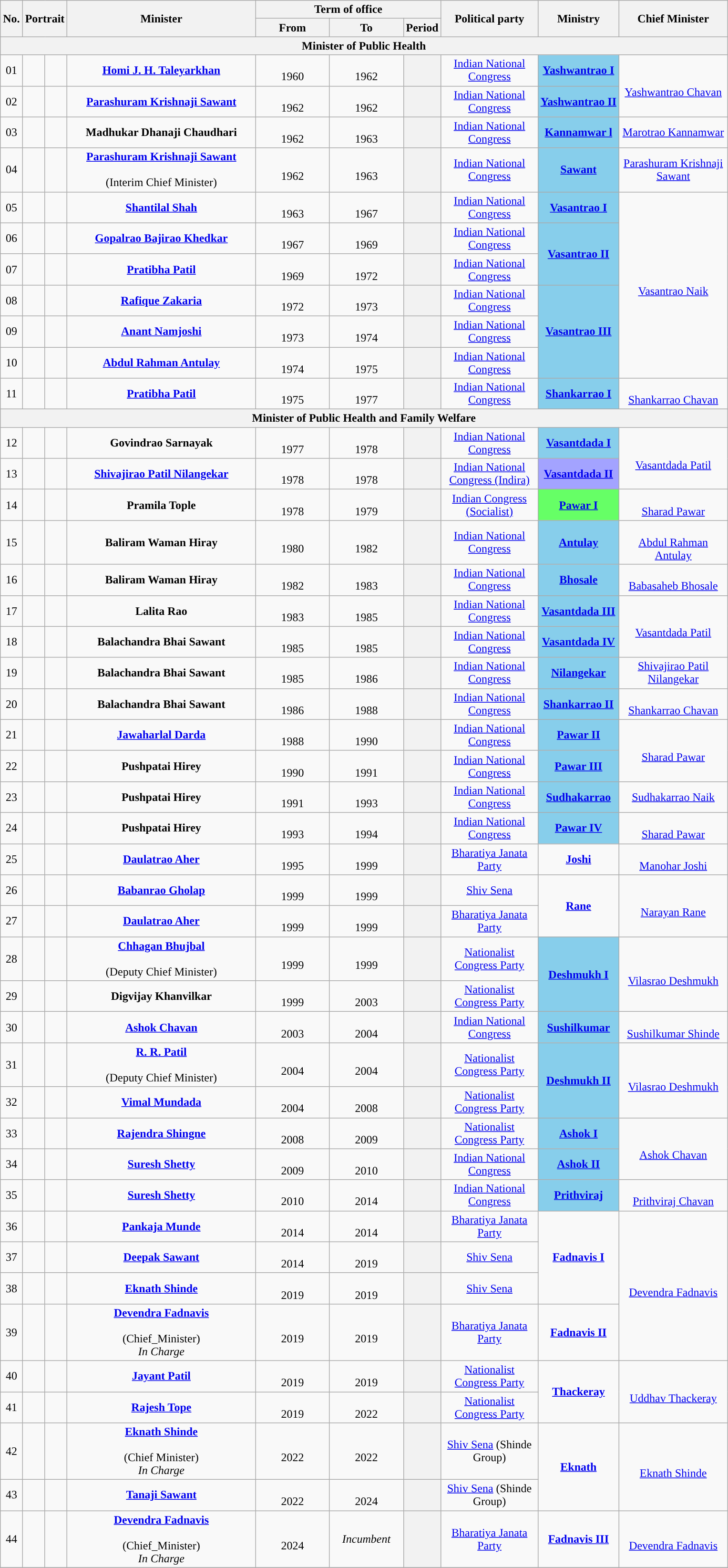<table class="wikitable" style="text-align:center">
<tr>
<th rowspan="2">No.</th>
<th rowspan="2" colspan="2">Portrait</th>
<th rowspan="2" style="width:16em">Minister<br></th>
<th colspan="3">Term of office</th>
<th rowspan="2" style="width:8em">Political party</th>
<th rowspan="2">Ministry</th>
<th rowspan="2" style="width:9em">Chief Minister</th>
</tr>
<tr>
<th style="width:6em">From</th>
<th style="width:6em">To</th>
<th>Period</th>
</tr>
<tr>
<th colspan="10">Minister of Public Health</th>
</tr>
<tr>
<td>01</td>
<td style="color:inherit;background:"></td>
<td></td>
<td><strong><a href='#'>Homi J. H. Taleyarkhan</a></strong> <br> </td>
<td><br>1960</td>
<td><br>1962</td>
<th></th>
<td><a href='#'>Indian National Congress</a></td>
<td bgcolor="#87CEEB"><a href='#'><strong>Yashwantrao I</strong></a></td>
<td rowspan="2"> <br><a href='#'>Yashwantrao Chavan</a></td>
</tr>
<tr>
<td>02</td>
<td style="color:inherit;background:"></td>
<td></td>
<td><strong><a href='#'>Parashuram Krishnaji Sawant</a></strong> <br> </td>
<td><br>1962</td>
<td><br>1962</td>
<th></th>
<td><a href='#'>Indian National Congress</a></td>
<td bgcolor="#87CEEB"><a href='#'><strong>Yashwantrao II</strong></a></td>
</tr>
<tr>
<td>03</td>
<td style="color:inherit;background:"></td>
<td></td>
<td><strong>Madhukar Dhanaji Chaudhari</strong> <br> </td>
<td><br>1962</td>
<td><br>1963</td>
<th></th>
<td><a href='#'>Indian National Congress</a></td>
<td bgcolor="#87CEEB"><a href='#'><strong>Kannamwar l</strong></a></td>
<td><a href='#'>Marotrao Kannamwar</a></td>
</tr>
<tr>
<td>04</td>
<td style="color:inherit;background:"></td>
<td></td>
<td><strong><a href='#'>Parashuram Krishnaji Sawant</a></strong> <br>  <br>(Interim Chief Minister)</td>
<td><br>1962</td>
<td><br>1963</td>
<th></th>
<td><a href='#'>Indian National Congress</a></td>
<td bgcolor="#87CEEB"><a href='#'><strong>Sawant</strong></a></td>
<td><a href='#'>Parashuram Krishnaji Sawant</a></td>
</tr>
<tr>
<td>05</td>
<td style="color:inherit;background:"></td>
<td></td>
<td><strong><a href='#'>Shantilal Shah</a></strong> <br> </td>
<td><br>1963</td>
<td><br>1967</td>
<th></th>
<td><a href='#'>Indian National Congress</a></td>
<td bgcolor="#87CEEB"><a href='#'><strong>Vasantrao I</strong></a></td>
<td rowspan="6"><br><a href='#'>Vasantrao Naik</a></td>
</tr>
<tr>
<td>06</td>
<td style="color:inherit;background:"></td>
<td></td>
<td><strong><a href='#'>Gopalrao Bajirao Khedkar</a></strong> <br> </td>
<td><br>1967</td>
<td><br>1969</td>
<th></th>
<td><a href='#'>Indian National Congress</a></td>
<td rowspan="2" bgcolor="#87CEEB"><a href='#'><strong>Vasantrao II</strong></a></td>
</tr>
<tr>
<td>07</td>
<td style="color:inherit;background:"></td>
<td></td>
<td><strong><a href='#'>Pratibha Patil</a></strong>  <br> </td>
<td><br>1969</td>
<td><br>1972</td>
<th></th>
<td><a href='#'>Indian National Congress</a></td>
</tr>
<tr>
<td>08</td>
<td style="color:inherit;background:"></td>
<td></td>
<td><strong><a href='#'>Rafique Zakaria</a></strong> <br> </td>
<td><br>1972</td>
<td><br>1973</td>
<th></th>
<td><a href='#'>Indian National Congress</a></td>
<td rowspan="3" bgcolor="#87CEEB"><a href='#'><strong>Vasantrao III</strong></a></td>
</tr>
<tr>
<td>09</td>
<td style="color:inherit;background:"></td>
<td></td>
<td><strong><a href='#'>Anant Namjoshi</a></strong> <br> </td>
<td><br>1973</td>
<td><br>1974</td>
<th></th>
<td><a href='#'>Indian National Congress</a></td>
</tr>
<tr>
<td>10</td>
<td style="color:inherit;background:"></td>
<td></td>
<td><strong><a href='#'>Abdul Rahman Antulay</a></strong> <br> </td>
<td><br>1974</td>
<td><br>1975</td>
<th></th>
<td><a href='#'>Indian National Congress</a></td>
</tr>
<tr>
<td>11</td>
<td style="color:inherit;background:"></td>
<td></td>
<td><strong><a href='#'>Pratibha Patil</a></strong>  <br> </td>
<td><br>1975</td>
<td><br>1977</td>
<th></th>
<td><a href='#'>Indian National Congress</a></td>
<td rowspan="1" bgcolor="#87CEEB"><a href='#'><strong>Shankarrao I</strong></a></td>
<td rowspan="1"><br><a href='#'>Shankarrao Chavan</a></td>
</tr>
<tr>
<th colspan="10">Minister of Public Health and Family Welfare</th>
</tr>
<tr>
<td>12</td>
<td style="color:inherit;background:"></td>
<td></td>
<td><strong>Govindrao Sarnayak</strong> <br> </td>
<td><br>1977</td>
<td><br>1978</td>
<th></th>
<td><a href='#'>Indian National Congress</a></td>
<td rowspan="1" bgcolor="#88CEEB"><a href='#'><strong>Vasantdada I</strong></a></td>
<td rowspan="2"><br><a href='#'>Vasantdada Patil</a></td>
</tr>
<tr>
<td>13</td>
<td style="color:inherit;background:"></td>
<td></td>
<td><strong><a href='#'>Shivajirao Patil Nilangekar</a></strong> <br> </td>
<td><br>1978</td>
<td><br>1978</td>
<th></th>
<td><a href='#'>Indian National Congress (Indira)</a></td>
<td rowspan="1" bgcolor="#A3A3FF"><a href='#'><strong>Vasantdada II</strong></a></td>
</tr>
<tr>
<td>14</td>
<td style="color:inherit;background:"></td>
<td></td>
<td><strong>Pramila Tople</strong>  <br> </td>
<td><br>1978</td>
<td><br>1979</td>
<th></th>
<td><a href='#'>Indian Congress (Socialist)</a></td>
<td rowspan="1" bgcolor="#66FF66"><a href='#'><strong>Pawar I</strong></a></td>
<td rowspan="1"><br><a href='#'>Sharad Pawar</a></td>
</tr>
<tr>
<td>15</td>
<td style="color:inherit;background:"></td>
<td></td>
<td><strong>Baliram Waman Hiray</strong> <br> </td>
<td><br>1980</td>
<td><br>1982</td>
<th></th>
<td><a href='#'>Indian National Congress</a></td>
<td rowspan="1" bgcolor="#87CEEB"><a href='#'><strong>Antulay</strong></a></td>
<td rowspan="1"> <br><a href='#'>Abdul Rahman Antulay</a></td>
</tr>
<tr>
<td>16</td>
<td style="color:inherit;background:"></td>
<td></td>
<td><strong>Baliram Waman Hiray</strong> <br> </td>
<td><br>1982</td>
<td><br>1983</td>
<th></th>
<td><a href='#'>Indian National Congress</a></td>
<td rowspan="1" bgcolor="#87CEEB"><a href='#'><strong>Bhosale</strong></a></td>
<td rowspan="1"> <br><a href='#'>Babasaheb Bhosale</a></td>
</tr>
<tr>
<td>17</td>
<td style="color:inherit;background:"></td>
<td></td>
<td><strong>Lalita Rao</strong> <br> </td>
<td><br>1983</td>
<td><br>1985</td>
<th></th>
<td><a href='#'>Indian National Congress</a></td>
<td rowspan="1" bgcolor="#87CEEB"><a href='#'><strong>Vasantdada III</strong></a></td>
<td rowspan="2"><br><a href='#'>Vasantdada Patil</a></td>
</tr>
<tr>
<td>18</td>
<td style="color:inherit;background:"></td>
<td></td>
<td><strong>Balachandra Bhai Sawant</strong> <br> </td>
<td><br>1985</td>
<td><br>1985</td>
<th></th>
<td><a href='#'>Indian National Congress</a></td>
<td rowspan="1" bgcolor="#87CEEB"><a href='#'><strong>Vasantdada IV</strong></a></td>
</tr>
<tr>
<td>19</td>
<td style="color:inherit;background:"></td>
<td></td>
<td><strong>Balachandra Bhai Sawant</strong> <br> </td>
<td><br>1985</td>
<td><br>1986</td>
<th></th>
<td><a href='#'>Indian National Congress</a></td>
<td rowspan="1" bgcolor="#87CEEB"><a href='#'><strong>Nilangekar</strong></a></td>
<td rowspan="1"><a href='#'>Shivajirao Patil Nilangekar</a></td>
</tr>
<tr>
<td>20</td>
<td style="color:inherit;background:"></td>
<td></td>
<td><strong>Balachandra Bhai Sawant</strong> <br> </td>
<td><br>1986</td>
<td><br>1988</td>
<th></th>
<td><a href='#'>Indian National Congress</a></td>
<td rowspan="1"bgcolor="#87CEEB"><a href='#'><strong>Shankarrao II</strong></a></td>
<td rowspan="1"> <br><a href='#'>Shankarrao Chavan</a></td>
</tr>
<tr>
<td>21</td>
<td style="color:inherit;background:"></td>
<td></td>
<td><strong><a href='#'>Jawaharlal Darda</a></strong> <br> </td>
<td><br>1988</td>
<td><br>1990</td>
<th></th>
<td><a href='#'>Indian National Congress</a></td>
<td rowspan="1" bgcolor="#87CEEB"><a href='#'><strong>Pawar II</strong></a></td>
<td rowspan="2"> <br><a href='#'>Sharad Pawar</a></td>
</tr>
<tr>
<td>22</td>
<td style="color:inherit;background:"></td>
<td></td>
<td><strong>Pushpatai Hirey</strong> <br> </td>
<td><br>1990</td>
<td><br>1991</td>
<th></th>
<td><a href='#'>Indian National Congress</a></td>
<td rowspan="1" bgcolor="#87CEEB"><a href='#'><strong>Pawar III</strong></a></td>
</tr>
<tr>
<td>23</td>
<td style="color:inherit;background:"></td>
<td></td>
<td><strong>Pushpatai Hirey</strong> <br> </td>
<td><br>1991</td>
<td><br>1993</td>
<th></th>
<td><a href='#'>Indian National Congress</a></td>
<td rowspan="1" bgcolor="#87CEEB"><a href='#'><strong>Sudhakarrao</strong></a></td>
<td rowspan="1"><a href='#'>Sudhakarrao Naik</a></td>
</tr>
<tr>
<td>24</td>
<td style="color:inherit;background:"></td>
<td></td>
<td><strong>Pushpatai Hirey</strong> <br> </td>
<td><br>1993</td>
<td><br>1994</td>
<th></th>
<td><a href='#'>Indian National Congress</a></td>
<td rowspan="1" bgcolor="#87CEEB"><a href='#'><strong>Pawar IV</strong></a></td>
<td rowspan="1"> <br><a href='#'>Sharad Pawar</a></td>
</tr>
<tr>
<td>25</td>
<td style="color:inherit;background:"></td>
<td></td>
<td><strong><a href='#'>Daulatrao Aher</a></strong> <br> </td>
<td><br>1995</td>
<td><br>1999</td>
<th></th>
<td><a href='#'>Bharatiya Janata Party</a></td>
<td rowspan="1"><a href='#'><strong>Joshi</strong></a></td>
<td rowspan="1"> <br><a href='#'>Manohar Joshi</a></td>
</tr>
<tr>
<td>26</td>
<td style="color:inherit;background:"></td>
<td></td>
<td><strong><a href='#'>Babanrao Gholap</a></strong> <br> </td>
<td><br>1999</td>
<td><br>1999</td>
<th></th>
<td><a href='#'>Shiv Sena</a></td>
<td rowspan="2"><a href='#'><strong>Rane</strong></a></td>
<td rowspan="2"> <br><a href='#'>Narayan Rane</a></td>
</tr>
<tr>
<td>27</td>
<td style="color:inherit;background:"></td>
<td></td>
<td><strong><a href='#'>Daulatrao Aher</a></strong>  <br> </td>
<td><br>1999</td>
<td><br>1999</td>
<th></th>
<td><a href='#'>Bharatiya Janata Party</a></td>
</tr>
<tr>
<td>28</td>
<td style="color:inherit;background:"></td>
<td></td>
<td><strong><a href='#'>Chhagan Bhujbal</a></strong> <br> <br>(Deputy Chief Minister)</td>
<td><br>1999</td>
<td><br>1999</td>
<th></th>
<td><a href='#'>Nationalist Congress Party</a></td>
<td rowspan="2" bgcolor="#87CEEB"><a href='#'><strong>Deshmukh I</strong></a></td>
<td rowspan="2"> <br><a href='#'>Vilasrao Deshmukh</a></td>
</tr>
<tr>
<td>29</td>
<td style="color:inherit;background:"></td>
<td></td>
<td><strong>Digvijay Khanvilkar</strong> <br> </td>
<td><br>1999</td>
<td><br>2003</td>
<th></th>
<td><a href='#'>Nationalist Congress Party</a></td>
</tr>
<tr>
<td>30</td>
<td style="color:inherit;background:"></td>
<td></td>
<td><strong><a href='#'>Ashok Chavan</a></strong> <br> </td>
<td><br>2003</td>
<td><br>2004</td>
<th></th>
<td><a href='#'>Indian National Congress</a></td>
<td rowspan="1" bgcolor="#87CEEB"><a href='#'><strong>Sushilkumar</strong></a></td>
<td rowspan="1"> <br><a href='#'>Sushilkumar Shinde</a></td>
</tr>
<tr>
<td>31</td>
<td style="color:inherit;background:"></td>
<td></td>
<td><strong><a href='#'>R. R. Patil</a></strong> <br> <br> (Deputy Chief Minister)</td>
<td><br>2004</td>
<td><br>2004</td>
<th></th>
<td><a href='#'>Nationalist Congress Party</a></td>
<td rowspan="2" bgcolor="#87CEEB"><a href='#'><strong>Deshmukh II</strong></a></td>
<td rowspan="2"> <br><a href='#'>Vilasrao Deshmukh</a></td>
</tr>
<tr>
<td>32</td>
<td style="color:inherit;background:"></td>
<td></td>
<td><strong><a href='#'>Vimal Mundada</a></strong> <br> </td>
<td><br>2004</td>
<td><br>2008</td>
<th></th>
<td><a href='#'>Nationalist Congress Party</a></td>
</tr>
<tr>
<td>33</td>
<td style="color:inherit;background:"></td>
<td></td>
<td><strong><a href='#'>Rajendra Shingne</a></strong> <br> </td>
<td><br>2008</td>
<td><br>2009</td>
<th></th>
<td><a href='#'>Nationalist Congress Party</a></td>
<td rowspan="1" bgcolor="#87CEEB"><a href='#'><strong>Ashok I</strong></a></td>
<td rowspan="2"><br><a href='#'>Ashok Chavan</a></td>
</tr>
<tr>
<td>34</td>
<td style="color:inherit;background:"></td>
<td></td>
<td><strong><a href='#'>Suresh Shetty</a></strong>  <br> </td>
<td><br>2009</td>
<td><br>2010</td>
<th></th>
<td><a href='#'>Indian National Congress</a></td>
<td rowspan="1"bgcolor="#87CEEB"><a href='#'><strong>Ashok II</strong></a></td>
</tr>
<tr>
<td>35</td>
<td style="color:inherit;background:"></td>
<td></td>
<td><strong><a href='#'>Suresh Shetty</a></strong> <br> </td>
<td><br>2010</td>
<td><br>2014</td>
<th></th>
<td><a href='#'>Indian National Congress</a></td>
<td rowspan="1" bgcolor="#87CEEB"><a href='#'><strong>Prithviraj</strong></a></td>
<td rowspan="1"><br><a href='#'>Prithviraj Chavan</a></td>
</tr>
<tr>
<td>36</td>
<td style="color:inherit;background:"></td>
<td></td>
<td><strong><a href='#'>Pankaja Munde</a></strong> <br> </td>
<td><br>2014</td>
<td><br>2014</td>
<th></th>
<td rowspan="1"><a href='#'>Bharatiya Janata Party</a></td>
<td rowspan="3"><a href='#'><strong>Fadnavis I</strong></a></td>
<td rowspan="4"> <br><a href='#'>Devendra Fadnavis</a></td>
</tr>
<tr>
<td>37</td>
<td style="color:inherit;background:"></td>
<td></td>
<td><strong><a href='#'>Deepak Sawant</a></strong>  <br> </td>
<td><br>2014</td>
<td><br>2019</td>
<th></th>
<td rowspan="1"><a href='#'>Shiv Sena</a></td>
</tr>
<tr>
<td>38</td>
<td style="color:inherit;background:"></td>
<td></td>
<td><strong><a href='#'>Eknath Shinde</a></strong> <br> </td>
<td><br>2019</td>
<td><br>2019</td>
<th></th>
<td rowspan="1"><a href='#'>Shiv Sena</a></td>
</tr>
<tr>
<td>39</td>
<td style="color:inherit;background:"></td>
<td></td>
<td><strong><a href='#'>Devendra Fadnavis</a></strong>  <br> <br>(Chief_Minister) <br><em>In Charge</em></td>
<td><br>2019</td>
<td><br>2019</td>
<th></th>
<td><a href='#'>Bharatiya Janata Party</a></td>
<td rowspan="1"><a href='#'><strong>Fadnavis II</strong></a></td>
</tr>
<tr>
<td>40</td>
<td style="color:inherit;background:"></td>
<td></td>
<td><strong><a href='#'>Jayant Patil</a></strong> <br> </td>
<td><br>2019</td>
<td><br>2019</td>
<th></th>
<td><a href='#'>Nationalist Congress Party</a></td>
<td rowspan="2"><a href='#'><strong>Thackeray</strong></a></td>
<td rowspan="2"> <br><a href='#'>Uddhav Thackeray</a></td>
</tr>
<tr>
<td>41</td>
<td style="color:inherit;background:"></td>
<td></td>
<td><strong><a href='#'>Rajesh Tope</a></strong> <br> </td>
<td><br>2019</td>
<td><br>2022</td>
<th></th>
<td><a href='#'>Nationalist Congress Party</a></td>
</tr>
<tr>
<td>42</td>
<td style="color:inherit;background:"></td>
<td></td>
<td><strong><a href='#'>Eknath Shinde</a></strong> <br>  <br>(Chief Minister)<br><em>In Charge</em></td>
<td><br>2022</td>
<td><br>2022</td>
<th></th>
<td><a href='#'>Shiv Sena</a> (Shinde Group)</td>
<td rowspan="2"><a href='#'><strong>Eknath</strong></a></td>
<td rowspan="2"> <br><a href='#'>Eknath Shinde</a></td>
</tr>
<tr>
<td>43</td>
<td style="color:inherit;background:"></td>
<td></td>
<td><strong><a href='#'>Tanaji Sawant</a></strong> <br> </td>
<td><br>2022</td>
<td><br>2024</td>
<th></th>
<td><a href='#'>Shiv Sena</a> (Shinde Group)</td>
</tr>
<tr>
<td>44</td>
<td style="color:inherit;background:"></td>
<td></td>
<td><strong><a href='#'>Devendra Fadnavis</a></strong>  <br> <br>(Chief_Minister) <br><em>In Charge</em></td>
<td><br>2024</td>
<td><em>Incumbent</em></td>
<th></th>
<td><a href='#'>Bharatiya Janata Party</a></td>
<td rowspan="1"><a href='#'><strong>Fadnavis III</strong></a></td>
<td rowspan="1"> <br><a href='#'>Devendra Fadnavis</a></td>
</tr>
<tr>
</tr>
</table>
